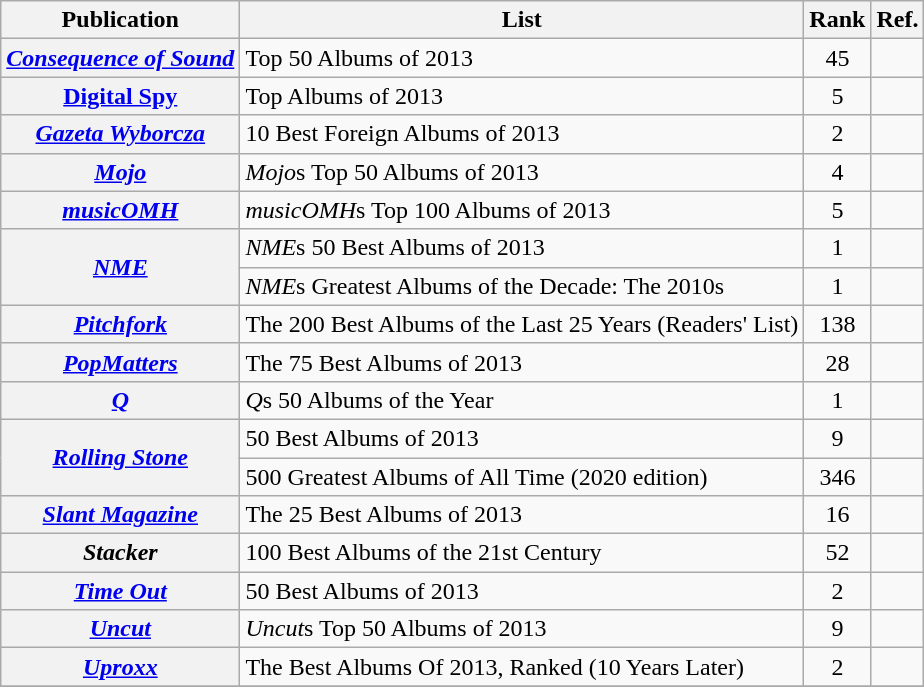<table class="wikitable plainrowheaders">
<tr>
<th scope="col">Publication</th>
<th scope="col">List</th>
<th scope="col">Rank</th>
<th scope="col">Ref.</th>
</tr>
<tr>
<th scope="row"><em><a href='#'>Consequence of Sound</a></em></th>
<td>Top 50 Albums of 2013</td>
<td style="text-align:center;">45</td>
<td style="text-align:center;"></td>
</tr>
<tr>
<th scope="row"><a href='#'>Digital Spy</a></th>
<td>Top Albums of 2013</td>
<td style="text-align:center;">5</td>
<td style="text-align:center;"></td>
</tr>
<tr>
<th scope="row"><em><a href='#'>Gazeta Wyborcza</a></em></th>
<td>10 Best Foreign Albums of 2013</td>
<td style="text-align:center;">2</td>
<td style="text-align:center;"></td>
</tr>
<tr>
<th scope="row"><em><a href='#'>Mojo</a></em></th>
<td><em>Mojo</em>s Top 50 Albums of 2013</td>
<td style="text-align:center;">4</td>
<td style="text-align:center;"></td>
</tr>
<tr>
<th scope="row"><em><a href='#'>musicOMH</a></em></th>
<td><em>musicOMH</em>s Top 100 Albums of 2013</td>
<td style="text-align:center;">5</td>
<td style="text-align:center;"></td>
</tr>
<tr>
<th scope="row" rowspan="2"><em><a href='#'>NME</a></em></th>
<td><em>NME</em>s 50 Best Albums of 2013</td>
<td style="text-align:center;">1</td>
<td style="text-align:center;"></td>
</tr>
<tr>
<td><em>NME</em>s Greatest Albums of the Decade: The 2010s</td>
<td style="text-align:center;">1</td>
<td style="text-align:center;"></td>
</tr>
<tr>
<th scope="row"><em><a href='#'>Pitchfork</a></em></th>
<td>The 200 Best Albums of the Last 25 Years (Readers' List)</td>
<td style="text-align:center;">138</td>
<td style="text-align:center;"></td>
</tr>
<tr>
<th scope="row"><em><a href='#'>PopMatters</a></em></th>
<td>The 75 Best Albums of 2013</td>
<td style="text-align:center;">28</td>
<td style="text-align:center;"></td>
</tr>
<tr>
<th scope="row"><em><a href='#'>Q</a></em></th>
<td><em>Q</em>s 50 Albums of the Year</td>
<td style="text-align:center;">1</td>
<td style="text-align:center;"></td>
</tr>
<tr>
<th scope="row" rowspan="2"><em><a href='#'>Rolling Stone</a></em></th>
<td>50 Best Albums of 2013</td>
<td style="text-align:center;">9</td>
<td style="text-align:center;"></td>
</tr>
<tr>
<td>500 Greatest Albums of All Time (2020 edition)</td>
<td style="text-align:center;">346</td>
<td style="text-align:center;"></td>
</tr>
<tr>
<th scope="row"><em><a href='#'>Slant Magazine</a></em></th>
<td>The 25 Best Albums of 2013</td>
<td style="text-align:center;">16</td>
<td style="text-align:center;"></td>
</tr>
<tr>
<th scope="row"><em>Stacker</em></th>
<td>100 Best Albums of the 21st Century</td>
<td style="text-align:center;">52</td>
<td style="text-align:center;"></td>
</tr>
<tr>
<th scope="row"><em><a href='#'>Time Out</a></em></th>
<td>50 Best Albums of 2013</td>
<td style="text-align:center;">2</td>
<td style="text-align:center;"></td>
</tr>
<tr>
<th scope="row"><em><a href='#'>Uncut</a></em></th>
<td><em>Uncut</em>s Top 50 Albums of 2013</td>
<td style="text-align:center;">9</td>
<td style="text-align:center;"></td>
</tr>
<tr>
<th scope="row"><em><a href='#'>Uproxx</a></em></th>
<td>The Best Albums Of 2013, Ranked (10 Years Later)</td>
<td style="text-align:center;">2</td>
<td style="text-align:center;"></td>
</tr>
<tr>
</tr>
</table>
